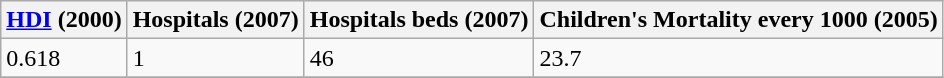<table class="wikitable" border="1">
<tr>
<th><a href='#'>HDI</a> (2000)</th>
<th>Hospitals (2007)</th>
<th>Hospitals beds (2007)</th>
<th>Children's Mortality every 1000 (2005)</th>
</tr>
<tr>
<td>0.618</td>
<td>1</td>
<td>46</td>
<td>23.7</td>
</tr>
<tr>
</tr>
</table>
